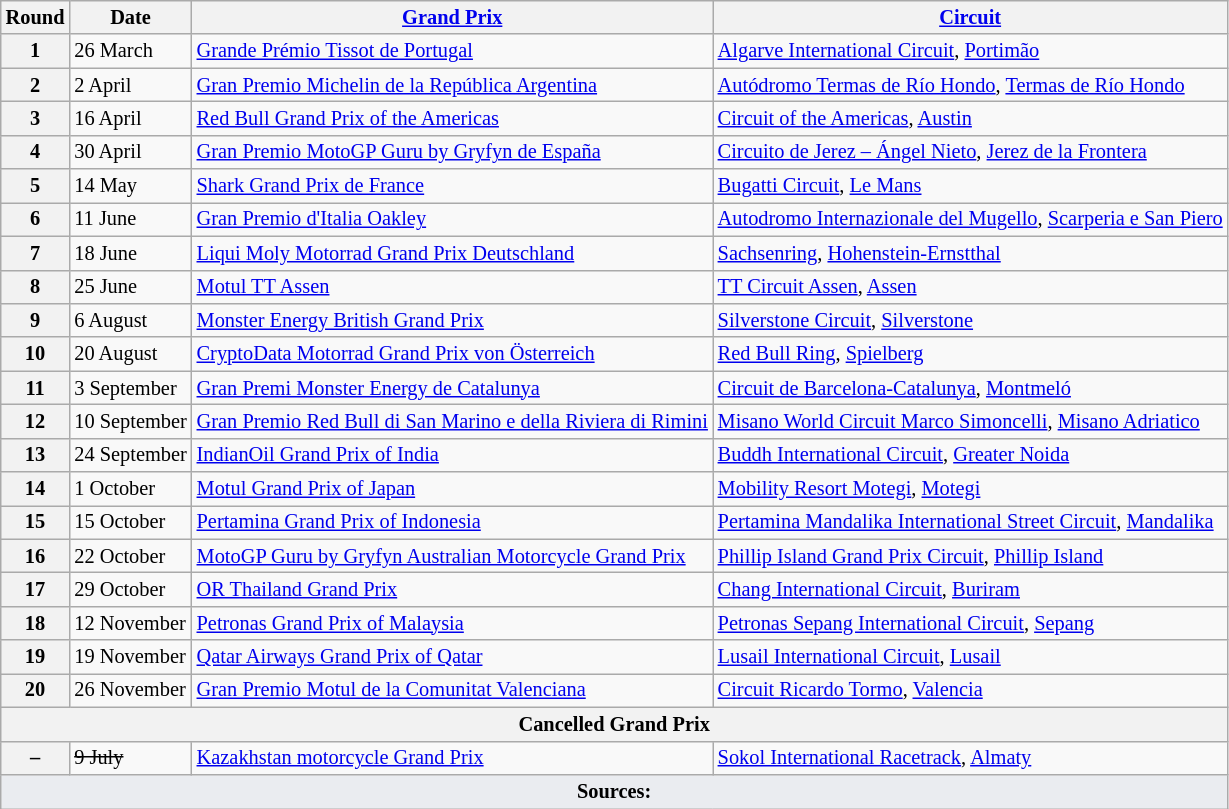<table class="wikitable" style="font-size: 85%;">
<tr>
<th>Round</th>
<th>Date</th>
<th><a href='#'>Grand Prix</a></th>
<th><a href='#'>Circuit</a></th>
</tr>
<tr>
<th>1</th>
<td>26 March</td>
<td> <a href='#'>Grande Prémio Tissot de Portugal</a></td>
<td><a href='#'>Algarve International Circuit</a>, <a href='#'>Portimão</a></td>
</tr>
<tr>
<th>2</th>
<td>2 April</td>
<td> <a href='#'>Gran Premio Michelin de la República Argentina</a></td>
<td><a href='#'>Autódromo Termas de Río Hondo</a>, <a href='#'>Termas de Río Hondo</a></td>
</tr>
<tr>
<th>3</th>
<td>16 April</td>
<td> <a href='#'>Red Bull Grand Prix of the Americas</a></td>
<td><a href='#'>Circuit of the Americas</a>, <a href='#'>Austin</a></td>
</tr>
<tr>
<th>4</th>
<td>30 April</td>
<td> <a href='#'>Gran Premio MotoGP Guru by Gryfyn de España</a></td>
<td><a href='#'>Circuito de Jerez – Ángel Nieto</a>, <a href='#'>Jerez de la Frontera</a></td>
</tr>
<tr>
<th>5</th>
<td>14 May</td>
<td> <a href='#'>Shark Grand Prix de France</a></td>
<td><a href='#'>Bugatti Circuit</a>, <a href='#'>Le Mans</a></td>
</tr>
<tr>
<th>6</th>
<td>11 June</td>
<td> <a href='#'>Gran Premio d'Italia Oakley</a></td>
<td nowrap><a href='#'>Autodromo Internazionale del Mugello</a>, <a href='#'>Scarperia e San Piero</a></td>
</tr>
<tr>
<th>7</th>
<td>18 June</td>
<td> <a href='#'>Liqui Moly Motorrad Grand Prix Deutschland</a></td>
<td><a href='#'>Sachsenring</a>, <a href='#'>Hohenstein-Ernstthal</a></td>
</tr>
<tr>
<th>8</th>
<td>25 June</td>
<td> <a href='#'>Motul TT Assen</a></td>
<td><a href='#'>TT Circuit Assen</a>, <a href='#'>Assen</a></td>
</tr>
<tr>
<th>9</th>
<td>6 August</td>
<td> <a href='#'>Monster Energy British Grand Prix</a></td>
<td><a href='#'>Silverstone Circuit</a>, <a href='#'>Silverstone</a></td>
</tr>
<tr>
<th>10</th>
<td>20 August</td>
<td> <a href='#'>CryptoData Motorrad Grand Prix von Österreich</a></td>
<td><a href='#'>Red Bull Ring</a>, <a href='#'>Spielberg</a></td>
</tr>
<tr>
<th>11</th>
<td>3 September</td>
<td> <a href='#'>Gran Premi Monster Energy de Catalunya</a></td>
<td><a href='#'>Circuit de Barcelona-Catalunya</a>, <a href='#'>Montmeló</a></td>
</tr>
<tr>
<th>12</th>
<td>10 September</td>
<td nowrap> <a href='#'>Gran Premio Red Bull di San Marino e della Riviera di Rimini</a></td>
<td><a href='#'>Misano World Circuit Marco Simoncelli</a>, <a href='#'>Misano Adriatico</a></td>
</tr>
<tr>
<th>13</th>
<td nowrap>24 September</td>
<td> <a href='#'>IndianOil Grand Prix of India</a></td>
<td><a href='#'>Buddh International Circuit</a>, <a href='#'>Greater Noida</a></td>
</tr>
<tr>
<th>14</th>
<td>1 October</td>
<td> <a href='#'>Motul Grand Prix of Japan</a></td>
<td><a href='#'>Mobility Resort Motegi</a>, <a href='#'>Motegi</a></td>
</tr>
<tr>
<th>15</th>
<td>15 October</td>
<td> <a href='#'>Pertamina Grand Prix of Indonesia</a></td>
<td><a href='#'>Pertamina Mandalika International Street Circuit</a>, <a href='#'>Mandalika</a></td>
</tr>
<tr>
<th>16</th>
<td>22 October</td>
<td> <a href='#'>MotoGP Guru by Gryfyn Australian Motorcycle Grand Prix</a></td>
<td><a href='#'>Phillip Island Grand Prix Circuit</a>, <a href='#'>Phillip Island</a></td>
</tr>
<tr>
<th>17</th>
<td>29 October</td>
<td> <a href='#'>OR Thailand Grand Prix</a></td>
<td><a href='#'>Chang International Circuit</a>, <a href='#'>Buriram</a></td>
</tr>
<tr>
<th>18</th>
<td>12 November</td>
<td> <a href='#'>Petronas Grand Prix of Malaysia</a></td>
<td><a href='#'>Petronas Sepang International Circuit</a>, <a href='#'>Sepang</a></td>
</tr>
<tr>
<th>19</th>
<td>19 November</td>
<td> <a href='#'>Qatar Airways Grand Prix of Qatar</a></td>
<td><a href='#'>Lusail International Circuit</a>, <a href='#'>Lusail</a></td>
</tr>
<tr>
<th>20</th>
<td>26 November</td>
<td> <a href='#'>Gran Premio Motul de la Comunitat Valenciana</a></td>
<td><a href='#'>Circuit Ricardo Tormo</a>, <a href='#'>Valencia</a></td>
</tr>
<tr>
<th colspan="4">Cancelled Grand Prix</th>
</tr>
<tr>
<th>–</th>
<td><s>9 July</s></td>
<td> <a href='#'>Kazakhstan motorcycle Grand Prix</a></td>
<td><a href='#'>Sokol International Racetrack</a>, <a href='#'>Almaty</a></td>
</tr>
<tr class="sortbottom">
<td colspan="4" align="bottom" style="background-color:#EAECF0; text-align:center"><strong>Sources:</strong></td>
</tr>
</table>
